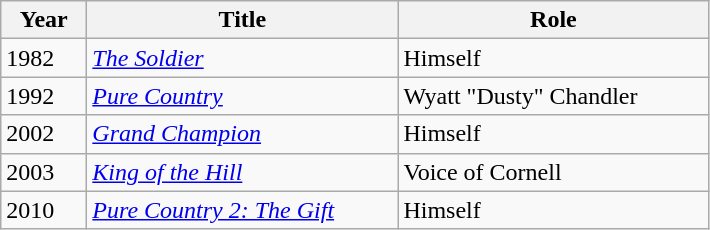<table class="wikitable sortable">
<tr>
<th style="width:50px;">Year</th>
<th style="width:200px;">Title</th>
<th style="width:200px;">Role</th>
</tr>
<tr>
<td>1982</td>
<td><em><a href='#'>The Soldier</a></em></td>
<td>Himself</td>
</tr>
<tr>
<td>1992</td>
<td><em><a href='#'>Pure Country</a></em></td>
<td>Wyatt "Dusty" Chandler</td>
</tr>
<tr>
<td>2002</td>
<td><em><a href='#'>Grand Champion</a></em></td>
<td>Himself</td>
</tr>
<tr>
<td>2003</td>
<td><em><a href='#'>King of the Hill</a></em></td>
<td>Voice of Cornell</td>
</tr>
<tr>
<td>2010</td>
<td><em><a href='#'>Pure Country 2: The Gift</a></em></td>
<td>Himself</td>
</tr>
</table>
